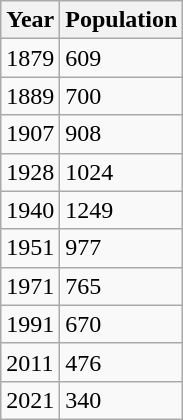<table class=wikitable>
<tr>
<th>Year</th>
<th>Population</th>
</tr>
<tr>
<td>1879</td>
<td>609</td>
</tr>
<tr>
<td>1889</td>
<td>700</td>
</tr>
<tr>
<td>1907</td>
<td>908</td>
</tr>
<tr>
<td>1928</td>
<td>1024</td>
</tr>
<tr>
<td>1940</td>
<td>1249</td>
</tr>
<tr>
<td>1951</td>
<td>977</td>
</tr>
<tr>
<td>1971</td>
<td>765</td>
</tr>
<tr>
<td>1991</td>
<td>670</td>
</tr>
<tr>
<td>2011</td>
<td>476</td>
</tr>
<tr>
<td>2021</td>
<td>340</td>
</tr>
</table>
